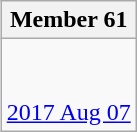<table class=wikitable align=right>
<tr>
<th>Member 61</th>
</tr>
<tr>
<td><br><br><a href='#'>2017 Aug 07</a></td>
</tr>
</table>
